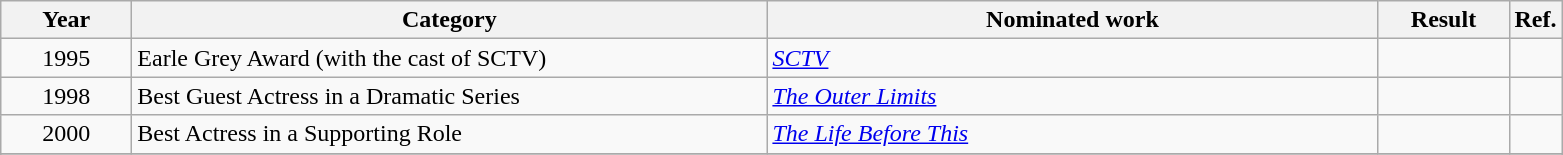<table class=wikitable>
<tr>
<th scope="col" style="width:5em;">Year</th>
<th scope="col" style="width:26em;">Category</th>
<th scope="col" style="width:25em;">Nominated work</th>
<th scope="col" style="width:5em;">Result</th>
<th>Ref.</th>
</tr>
<tr>
<td style="text-align:center;">1995</td>
<td>Earle Grey Award (with the cast of SCTV)</td>
<td><em><a href='#'>SCTV</a></em></td>
<td></td>
<td style="text-align:center;"></td>
</tr>
<tr>
<td style="text-align:center;">1998</td>
<td>Best Guest Actress in a Dramatic Series</td>
<td><em><a href='#'>The Outer Limits</a></em></td>
<td></td>
<td></td>
</tr>
<tr>
<td style="text-align:center;">2000</td>
<td>Best Actress in a Supporting Role</td>
<td><em><a href='#'>The Life Before This</a></em></td>
<td></td>
<td style="text-align:center;"></td>
</tr>
<tr>
</tr>
<tr>
</tr>
</table>
